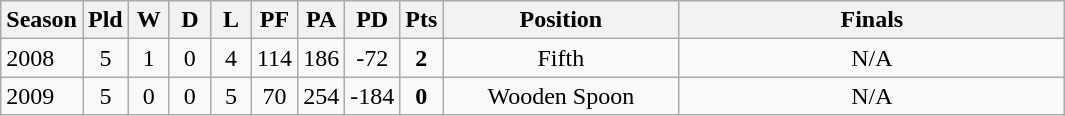<table class="wikitable sortable" style="text-align:center;">
<tr>
<th width=30>Season</th>
<th width=20 abbr="Played">Pld</th>
<th width=20 abbr="Won">W</th>
<th width=20 abbr="Drawn">D</th>
<th width=20 abbr="Lost">L</th>
<th width=20 abbr="Points for">PF</th>
<th width=20 abbr="Points against">PA</th>
<th width=20 abbr="Points difference">PD</th>
<th width=20 abbr="Points">Pts</th>
<th width=150>Position</th>
<th width=250>Finals</th>
</tr>
<tr>
<td style="text-align:left;">2008</td>
<td>5</td>
<td>1</td>
<td>0</td>
<td>4</td>
<td>114</td>
<td>186</td>
<td>-72</td>
<td><strong>2</strong></td>
<td>Fifth</td>
<td>N/A</td>
</tr>
<tr>
<td style="text-align:left;">2009</td>
<td>5</td>
<td>0</td>
<td>0</td>
<td>5</td>
<td>70</td>
<td>254</td>
<td>-184</td>
<td><strong>0</strong></td>
<td>Wooden Spoon</td>
<td>N/A</td>
</tr>
</table>
